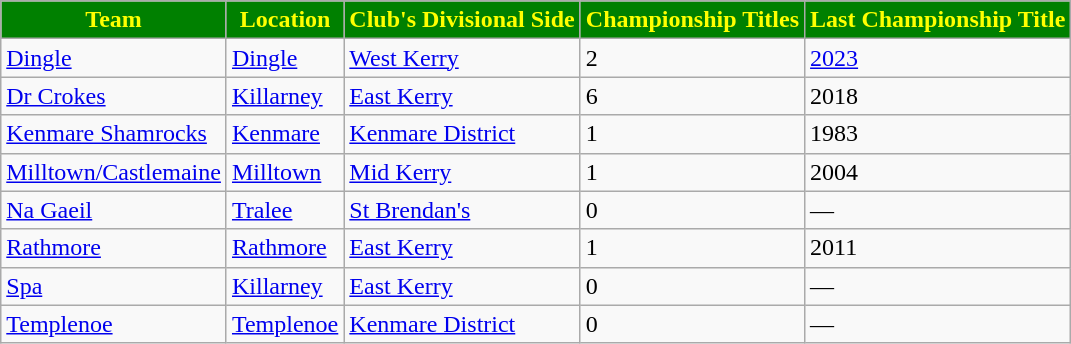<table class="wikitable sortable">
<tr>
<th style="background:green;color:yellow">Team</th>
<th style="background:green;color:yellow">Location</th>
<th style="background:green;color:yellow">Club's Divisional Side</th>
<th style="background:green;color:yellow">Championship Titles</th>
<th style="background:green;color:yellow">Last Championship Title</th>
</tr>
<tr>
<td> <a href='#'>Dingle</a></td>
<td><a href='#'>Dingle</a></td>
<td><a href='#'>West Kerry</a></td>
<td>2</td>
<td><a href='#'>2023</a></td>
</tr>
<tr>
<td> <a href='#'>Dr Crokes</a></td>
<td><a href='#'>Killarney</a></td>
<td><a href='#'>East Kerry</a></td>
<td>6</td>
<td>2018</td>
</tr>
<tr>
<td> <a href='#'>Kenmare Shamrocks</a></td>
<td><a href='#'>Kenmare</a></td>
<td><a href='#'>Kenmare District</a></td>
<td>1</td>
<td>1983</td>
</tr>
<tr>
<td> <a href='#'>Milltown/Castlemaine</a></td>
<td><a href='#'>Milltown</a></td>
<td><a href='#'>Mid Kerry</a></td>
<td>1</td>
<td>2004</td>
</tr>
<tr>
<td> <a href='#'>Na Gaeil</a></td>
<td><a href='#'>Tralee</a></td>
<td><a href='#'>St Brendan's</a></td>
<td>0</td>
<td>—</td>
</tr>
<tr>
<td> <a href='#'>Rathmore</a></td>
<td><a href='#'>Rathmore</a></td>
<td><a href='#'>East Kerry</a></td>
<td>1</td>
<td>2011</td>
</tr>
<tr>
<td> <a href='#'>Spa</a></td>
<td><a href='#'>Killarney</a></td>
<td><a href='#'>East Kerry</a></td>
<td>0</td>
<td>—</td>
</tr>
<tr>
<td> <a href='#'>Templenoe</a></td>
<td><a href='#'>Templenoe</a></td>
<td><a href='#'>Kenmare District</a></td>
<td>0</td>
<td>—</td>
</tr>
</table>
